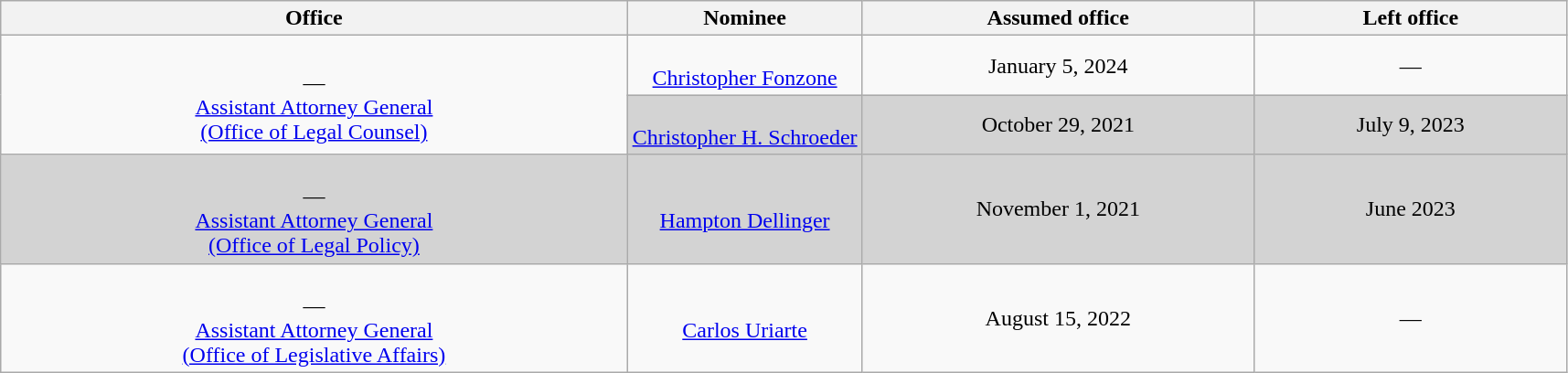<table class="wikitable sortable" style="text-align:center">
<tr>
<th style="width:40%;">Office</th>
<th style="width:15%;">Nominee</th>
<th style="width:25%;" data-sort-type="date">Assumed office</th>
<th style="width:20%;" data-sort-type="date">Left office</th>
</tr>
<tr>
<td rowspan=2><br>—<br><a href='#'>Assistant Attorney General<br>(Office of Legal Counsel)</a></td>
<td><br><a href='#'>Christopher Fonzone</a></td>
<td>January 5, 2024<br></td>
<td>—</td>
</tr>
<tr style="background:lightgrey;">
<td><br><a href='#'>Christopher H. Schroeder</a></td>
<td>October 29, 2021<br></td>
<td>July 9, 2023</td>
</tr>
<tr style="background:lightgrey;">
<td><br>—<br><a href='#'>Assistant Attorney General<br>(Office of Legal Policy)</a></td>
<td><br><a href='#'>Hampton Dellinger</a></td>
<td>November 1, 2021<br></td>
<td>June 2023</td>
</tr>
<tr>
<td><br>—<br><a href='#'>Assistant Attorney General<br>(Office of Legislative Affairs)</a></td>
<td><br><a href='#'>Carlos Uriarte</a></td>
<td>August 15, 2022<br></td>
<td>—</td>
</tr>
</table>
